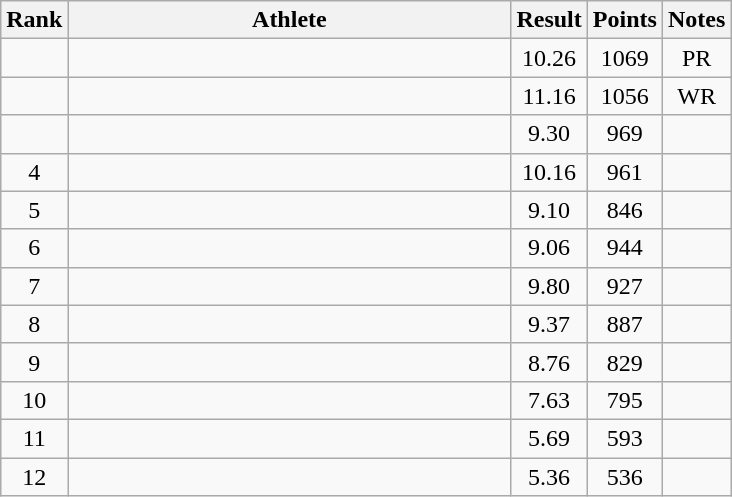<table class="wikitable" style="text-align:center">
<tr>
<th>Rank</th>
<th Style="width:18em">Athlete</th>
<th>Result</th>
<th>Points</th>
<th>Notes</th>
</tr>
<tr>
<td></td>
<td style="text-align:left"></td>
<td>10.26</td>
<td>1069</td>
<td>PR</td>
</tr>
<tr>
<td></td>
<td style="text-align:left"></td>
<td>11.16</td>
<td>1056</td>
<td>WR</td>
</tr>
<tr>
<td></td>
<td style="text-align:left"></td>
<td>9.30</td>
<td>969</td>
<td></td>
</tr>
<tr>
<td>4</td>
<td style="text-align:left"></td>
<td>10.16</td>
<td>961</td>
<td></td>
</tr>
<tr>
<td>5</td>
<td style="text-align:left"></td>
<td>9.10</td>
<td>846</td>
<td></td>
</tr>
<tr>
<td>6</td>
<td style="text-align:left"></td>
<td>9.06</td>
<td>944</td>
<td></td>
</tr>
<tr>
<td>7</td>
<td style="text-align:left"></td>
<td>9.80</td>
<td>927</td>
<td></td>
</tr>
<tr>
<td>8</td>
<td style="text-align:left"></td>
<td>9.37</td>
<td>887</td>
<td></td>
</tr>
<tr>
<td>9</td>
<td style="text-align:left"></td>
<td>8.76</td>
<td>829</td>
<td></td>
</tr>
<tr>
<td>10</td>
<td style="text-align:left"></td>
<td>7.63</td>
<td>795</td>
<td></td>
</tr>
<tr>
<td>11</td>
<td style="text-align:left"></td>
<td>5.69</td>
<td>593</td>
<td></td>
</tr>
<tr>
<td>12</td>
<td style="text-align:left"></td>
<td>5.36</td>
<td>536</td>
<td></td>
</tr>
</table>
